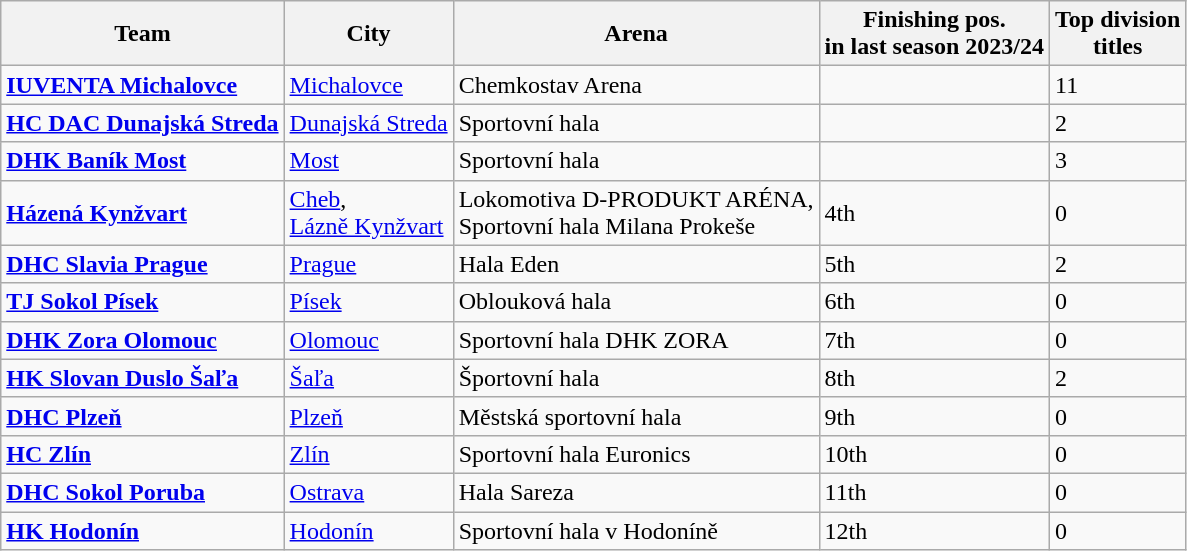<table class="wikitable sortable">
<tr>
<th>Team</th>
<th>City</th>
<th>Arena</th>
<th>Finishing pos.<br>in last season 2023/24</th>
<th>Top division<br>titles</th>
</tr>
<tr>
<td> <strong><a href='#'>IUVENTA Michalovce</a></strong></td>
<td><a href='#'>Michalovce</a></td>
<td>Chemkostav Arena</td>
<td></td>
<td>11</td>
</tr>
<tr>
<td> <strong><a href='#'>HC DAC Dunajská Streda</a></strong></td>
<td><a href='#'>Dunajská Streda</a></td>
<td>Sportovní hala</td>
<td></td>
<td>2</td>
</tr>
<tr>
<td> <strong><a href='#'>DHK Baník Most</a></strong></td>
<td><a href='#'>Most</a></td>
<td>Sportovní hala</td>
<td></td>
<td>3</td>
</tr>
<tr>
<td> <strong><a href='#'>Házená Kynžvart</a></strong></td>
<td><a href='#'>Cheb</a>,<br><a href='#'>Lázně Kynžvart</a></td>
<td>Lokomotiva D-PRODUKT ARÉNA,<br>Sportovní hala Milana Prokeše</td>
<td>4th</td>
<td>0</td>
</tr>
<tr>
<td> <strong><a href='#'>DHC Slavia Prague</a></strong></td>
<td><a href='#'>Prague</a></td>
<td>Hala Eden</td>
<td>5th</td>
<td>2</td>
</tr>
<tr>
<td> <strong><a href='#'>TJ Sokol Písek</a></strong></td>
<td><a href='#'>Písek</a></td>
<td>Oblouková hala</td>
<td>6th</td>
<td>0</td>
</tr>
<tr>
<td> <strong><a href='#'>DHK Zora Olomouc</a></strong></td>
<td><a href='#'>Olomouc</a></td>
<td>Sportovní hala DHK ZORA</td>
<td>7th</td>
<td>0</td>
</tr>
<tr>
<td> <strong><a href='#'>HK Slovan Duslo Šaľa</a></strong></td>
<td><a href='#'>Šaľa</a></td>
<td>Športovní hala</td>
<td>8th</td>
<td>2</td>
</tr>
<tr>
<td> <strong><a href='#'>DHC Plzeň</a></strong></td>
<td><a href='#'>Plzeň</a></td>
<td>Městská sportovní hala</td>
<td>9th</td>
<td>0</td>
</tr>
<tr>
<td> <strong><a href='#'>HC Zlín</a></strong></td>
<td><a href='#'>Zlín</a></td>
<td>Sportovní hala Euronics</td>
<td>10th</td>
<td>0</td>
</tr>
<tr>
<td> <strong><a href='#'>DHC Sokol Poruba</a></strong></td>
<td><a href='#'>Ostrava</a></td>
<td>Hala Sareza</td>
<td>11th</td>
<td>0</td>
</tr>
<tr>
<td> <strong><a href='#'>HK Hodonín</a></strong></td>
<td><a href='#'>Hodonín</a></td>
<td>Sportovní hala v Hodoníně</td>
<td>12th</td>
<td>0</td>
</tr>
</table>
